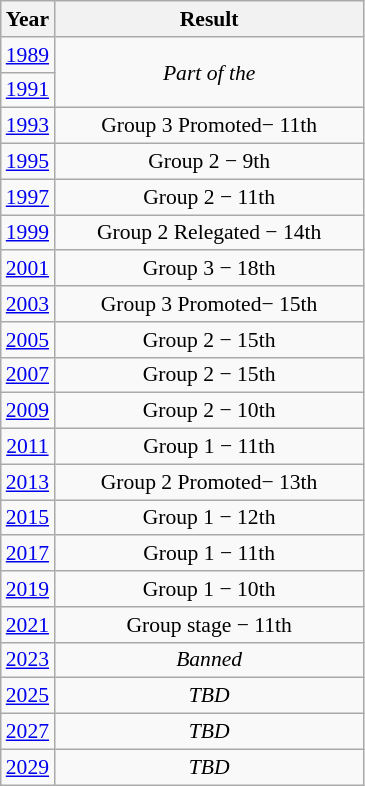<table class="wikitable" style="text-align: center; font-size:90%">
<tr>
<th>Year</th>
<th style="width:200px">Result</th>
</tr>
<tr>
<td> <a href='#'>1989</a></td>
<td rowspan="2"><em>Part of the </em></td>
</tr>
<tr>
<td> <a href='#'>1991</a></td>
</tr>
<tr>
<td> <a href='#'>1993</a></td>
<td>Group 3 Promoted− 11th</td>
</tr>
<tr>
<td> <a href='#'>1995</a></td>
<td>Group 2 − 9th</td>
</tr>
<tr>
<td> <a href='#'>1997</a></td>
<td>Group 2 − 11th</td>
</tr>
<tr>
<td> <a href='#'>1999</a></td>
<td>Group 2 Relegated − 14th</td>
</tr>
<tr>
<td> <a href='#'>2001</a></td>
<td>Group 3 − 18th</td>
</tr>
<tr>
<td> <a href='#'>2003</a></td>
<td>Group 3 Promoted− 15th</td>
</tr>
<tr>
<td> <a href='#'>2005</a></td>
<td>Group 2 − 15th</td>
</tr>
<tr>
<td> <a href='#'>2007</a></td>
<td>Group 2 − 15th</td>
</tr>
<tr>
<td> <a href='#'>2009</a></td>
<td>Group 2 − 10th</td>
</tr>
<tr>
<td> <a href='#'>2011</a></td>
<td>Group 1 − 11th</td>
</tr>
<tr>
<td> <a href='#'>2013</a></td>
<td>Group 2 Promoted− 13th</td>
</tr>
<tr>
<td> <a href='#'>2015</a></td>
<td>Group 1 − 12th</td>
</tr>
<tr>
<td> <a href='#'>2017</a></td>
<td>Group 1 − 11th</td>
</tr>
<tr>
<td> <a href='#'>2019</a></td>
<td>Group 1 − 10th</td>
</tr>
<tr>
<td> <a href='#'>2021</a></td>
<td>Group stage − 11th</td>
</tr>
<tr>
<td> <a href='#'>2023</a></td>
<td><em>Banned</em></td>
</tr>
<tr>
<td> <a href='#'>2025</a></td>
<td><em>TBD</em></td>
</tr>
<tr>
<td> <a href='#'>2027</a></td>
<td><em>TBD</em></td>
</tr>
<tr>
<td> <a href='#'>2029</a></td>
<td><em>TBD</em></td>
</tr>
</table>
